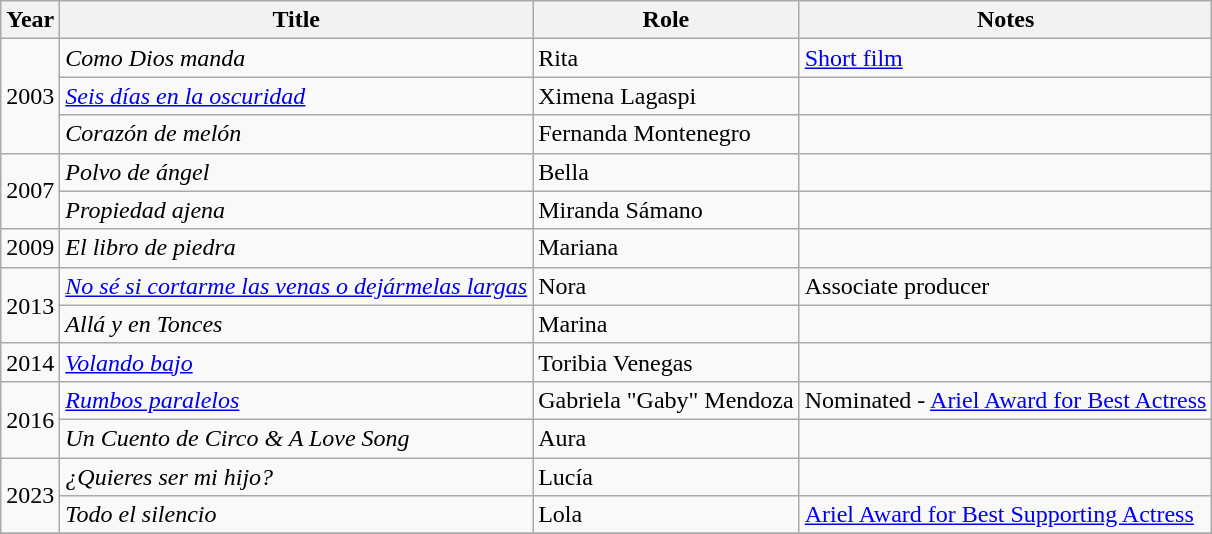<table class="wikitable sortable">
<tr>
<th>Year</th>
<th>Title</th>
<th>Role</th>
<th>Notes</th>
</tr>
<tr>
<td rowspan="3">2003</td>
<td><em>Como Dios manda</em></td>
<td>Rita</td>
<td><a href='#'>Short film</a></td>
</tr>
<tr>
<td><em><a href='#'>Seis días en la oscuridad</a></em></td>
<td>Ximena Lagaspi</td>
<td></td>
</tr>
<tr>
<td><em>Corazón de melón</em></td>
<td>Fernanda Montenegro</td>
<td></td>
</tr>
<tr>
<td rowspan="2">2007</td>
<td><em>Polvo de ángel</em></td>
<td>Bella</td>
<td></td>
</tr>
<tr>
<td><em>Propiedad ajena</em></td>
<td>Miranda Sámano</td>
<td></td>
</tr>
<tr>
<td>2009</td>
<td><em>El libro de piedra</em></td>
<td>Mariana</td>
<td></td>
</tr>
<tr>
<td rowspan="2">2013</td>
<td><em><a href='#'>No sé si cortarme las venas o dejármelas largas</a></em></td>
<td>Nora</td>
<td>Associate producer</td>
</tr>
<tr>
<td><em>Allá y en Tonces</em></td>
<td>Marina</td>
<td></td>
</tr>
<tr>
<td>2014</td>
<td><em><a href='#'>Volando bajo</a></em></td>
<td>Toribia Venegas</td>
<td></td>
</tr>
<tr>
<td rowspan="2">2016</td>
<td><em><a href='#'>Rumbos paralelos</a></em></td>
<td>Gabriela "Gaby" Mendoza</td>
<td>Nominated - <a href='#'>Ariel Award for Best Actress</a></td>
</tr>
<tr>
<td><em>Un Cuento de Circo & A Love Song </em></td>
<td>Aura</td>
<td></td>
</tr>
<tr>
<td rowspan="2">2023</td>
<td><em>¿Quieres ser mi hijo?</em></td>
<td>Lucía</td>
<td></td>
</tr>
<tr>
<td><em>Todo el silencio</em></td>
<td>Lola</td>
<td><a href='#'>Ariel Award for Best Supporting Actress</a></td>
</tr>
<tr>
</tr>
</table>
